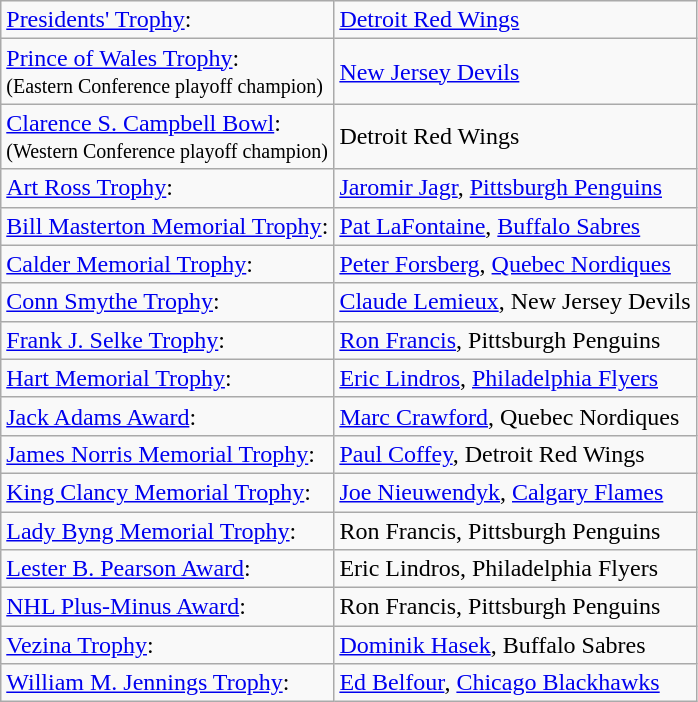<table class="wikitable">
<tr>
<td><a href='#'>Presidents' Trophy</a>:</td>
<td><a href='#'>Detroit Red Wings</a></td>
</tr>
<tr>
<td><a href='#'>Prince of Wales Trophy</a>: <br><small>(Eastern Conference playoff champion)</small></td>
<td><a href='#'>New Jersey Devils</a></td>
</tr>
<tr>
<td><a href='#'>Clarence S. Campbell Bowl</a>: <br><small>(Western Conference playoff champion)</small></td>
<td>Detroit Red Wings</td>
</tr>
<tr>
<td><a href='#'>Art Ross Trophy</a>:</td>
<td><a href='#'>Jaromir Jagr</a>, <a href='#'>Pittsburgh Penguins</a></td>
</tr>
<tr>
<td><a href='#'>Bill Masterton Memorial Trophy</a>:</td>
<td><a href='#'>Pat LaFontaine</a>, <a href='#'>Buffalo Sabres</a></td>
</tr>
<tr>
<td><a href='#'>Calder Memorial Trophy</a>:</td>
<td><a href='#'>Peter Forsberg</a>, <a href='#'>Quebec Nordiques</a></td>
</tr>
<tr>
<td><a href='#'>Conn Smythe Trophy</a>:</td>
<td><a href='#'>Claude Lemieux</a>, New Jersey Devils</td>
</tr>
<tr>
<td><a href='#'>Frank J. Selke Trophy</a>:</td>
<td><a href='#'>Ron Francis</a>, Pittsburgh Penguins</td>
</tr>
<tr>
<td><a href='#'>Hart Memorial Trophy</a>:</td>
<td><a href='#'>Eric Lindros</a>, <a href='#'>Philadelphia Flyers</a></td>
</tr>
<tr>
<td><a href='#'>Jack Adams Award</a>:</td>
<td><a href='#'>Marc Crawford</a>, Quebec Nordiques</td>
</tr>
<tr>
<td><a href='#'>James Norris Memorial Trophy</a>:</td>
<td><a href='#'>Paul Coffey</a>, Detroit Red Wings</td>
</tr>
<tr>
<td><a href='#'>King Clancy Memorial Trophy</a>:</td>
<td><a href='#'>Joe Nieuwendyk</a>, <a href='#'>Calgary Flames</a></td>
</tr>
<tr>
<td><a href='#'>Lady Byng Memorial Trophy</a>:</td>
<td>Ron Francis, Pittsburgh Penguins</td>
</tr>
<tr>
<td><a href='#'>Lester B. Pearson Award</a>:</td>
<td>Eric Lindros, Philadelphia Flyers</td>
</tr>
<tr>
<td><a href='#'>NHL Plus-Minus Award</a>:</td>
<td>Ron Francis, Pittsburgh Penguins</td>
</tr>
<tr>
<td><a href='#'>Vezina Trophy</a>:</td>
<td><a href='#'>Dominik Hasek</a>, Buffalo Sabres</td>
</tr>
<tr>
<td><a href='#'>William M. Jennings Trophy</a>:</td>
<td><a href='#'>Ed Belfour</a>, <a href='#'>Chicago Blackhawks</a></td>
</tr>
</table>
